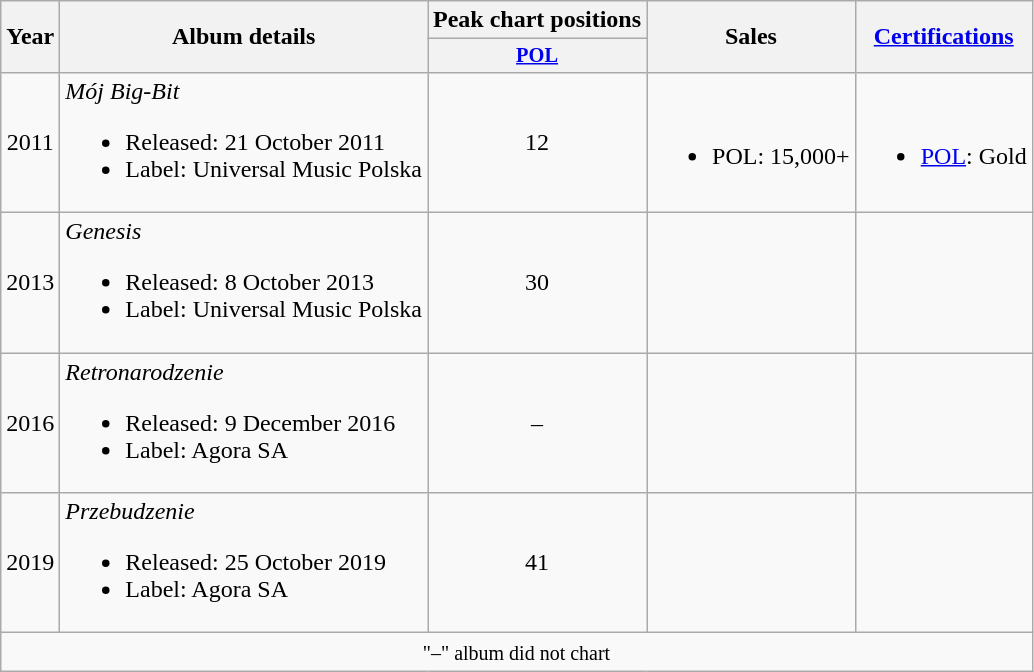<table class="wikitable" style="text-align:center;">
<tr>
<th rowspan="2">Year</th>
<th rowspan="2">Album details</th>
<th colspan="1">Peak chart positions</th>
<th rowspan="2">Sales</th>
<th rowspan="2"><a href='#'>Certifications</a></th>
</tr>
<tr>
<th style="font-size:85%;"><a href='#'>POL</a></th>
</tr>
<tr>
<td>2011</td>
<td align="left"><em>Mój Big-Bit</em><br><ul><li>Released: 21 October 2011</li><li>Label: Universal Music Polska</li></ul></td>
<td>12</td>
<td><br><ul><li>POL: 15,000+</li></ul></td>
<td><br><ul><li><a href='#'>POL</a>: Gold</li></ul></td>
</tr>
<tr>
<td>2013</td>
<td align="left"><em>Genesis</em><br><ul><li>Released: 8 October 2013</li><li>Label: Universal Music Polska</li></ul></td>
<td>30</td>
<td></td>
<td></td>
</tr>
<tr>
<td>2016</td>
<td align="left"><em>Retronarodzenie</em><br><ul><li>Released: 9 December 2016</li><li>Label: Agora SA</li></ul></td>
<td>–</td>
<td></td>
<td></td>
</tr>
<tr>
<td>2019</td>
<td align="left"><em>Przebudzenie</em><br><ul><li>Released: 25 October 2019</li><li>Label: Agora SA</li></ul></td>
<td>41</td>
<td></td>
<td></td>
</tr>
<tr>
<td colspan="5"><small>"–" album did not chart</small></td>
</tr>
</table>
